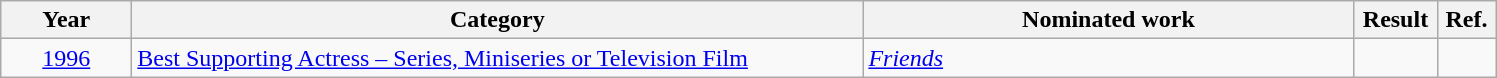<table class=wikitable>
<tr>
<th scope="col" style="width:5em;">Year</th>
<th scope="col" style="width:30em;">Category</th>
<th scope="col" style="width:20em;">Nominated work</th>
<th scope="col" style="width:3em;">Result</th>
<th scope="col" style="width:2em;">Ref.</th>
</tr>
<tr>
<td align="center"><a href='#'>1996</a></td>
<td><a href='#'>Best Supporting Actress – Series, Miniseries or Television Film</a></td>
<td><em><a href='#'>Friends</a></em></td>
<td></td>
<td align="center"></td>
</tr>
</table>
